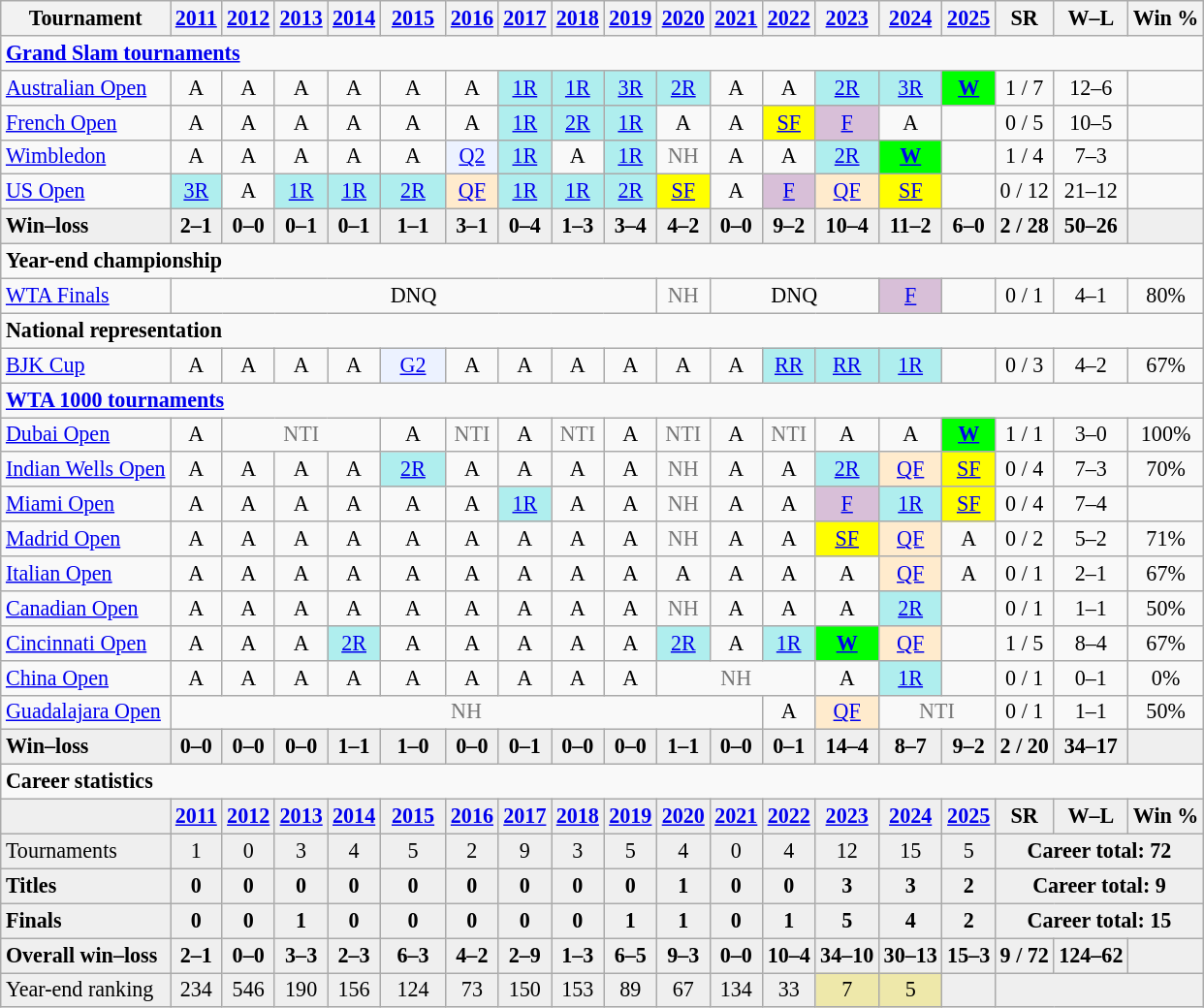<table class="wikitable nowrap" style=text-align:center;font-size:92%>
<tr>
<th>Tournament</th>
<th><a href='#'>2011</a></th>
<th><a href='#'>2012</a></th>
<th><a href='#'>2013</a></th>
<th><a href='#'>2014</a></th>
<th width=38><a href='#'>2015</a></th>
<th><a href='#'>2016</a></th>
<th><a href='#'>2017</a></th>
<th><a href='#'>2018</a></th>
<th><a href='#'>2019</a></th>
<th><a href='#'>2020</a></th>
<th><a href='#'>2021</a></th>
<th><a href='#'>2022</a></th>
<th><a href='#'>2023</a></th>
<th><a href='#'>2024</a></th>
<th><a href='#'>2025</a></th>
<th>SR</th>
<th>W–L</th>
<th>Win %</th>
</tr>
<tr>
<td colspan="19" align="left"><strong><a href='#'>Grand Slam tournaments</a></strong></td>
</tr>
<tr>
<td align=left><a href='#'>Australian Open</a></td>
<td>A</td>
<td>A</td>
<td>A</td>
<td>A</td>
<td>A</td>
<td>A</td>
<td bgcolor=afeeee><a href='#'>1R</a></td>
<td bgcolor=afeeee><a href='#'>1R</a></td>
<td bgcolor=afeeee><a href='#'>3R</a></td>
<td bgcolor=afeeee><a href='#'>2R</a></td>
<td>A</td>
<td>A</td>
<td bgcolor=afeeee><a href='#'>2R</a></td>
<td bgcolor=afeeee><a href='#'>3R</a></td>
<td bgcolor=lime><a href='#'><strong>W</strong></a></td>
<td>1 / 7</td>
<td>12–6</td>
<td></td>
</tr>
<tr>
<td align=left><a href='#'>French Open</a></td>
<td>A</td>
<td>A</td>
<td>A</td>
<td>A</td>
<td>A</td>
<td>A</td>
<td bgcolor=afeeee><a href='#'>1R</a></td>
<td bgcolor=afeeee><a href='#'>2R</a></td>
<td bgcolor=afeeee><a href='#'>1R</a></td>
<td>A</td>
<td>A</td>
<td bgcolor=yellow><a href='#'>SF</a></td>
<td bgcolor=thistle><a href='#'>F</a></td>
<td>A</td>
<td></td>
<td>0 / 5</td>
<td>10–5</td>
<td></td>
</tr>
<tr>
<td align=left><a href='#'>Wimbledon</a></td>
<td>A</td>
<td>A</td>
<td>A</td>
<td>A</td>
<td>A</td>
<td bgcolor=ecf2ff><a href='#'>Q2</a></td>
<td bgcolor=afeeee><a href='#'>1R</a></td>
<td>A</td>
<td bgcolor=afeeee><a href='#'>1R</a></td>
<td style=color:#767676>NH</td>
<td>A</td>
<td>A</td>
<td bgcolor=afeeee><a href='#'>2R</a></td>
<td bgcolor=lime><a href='#'><strong>W</strong></a></td>
<td></td>
<td>1 / 4</td>
<td>7–3</td>
<td></td>
</tr>
<tr>
<td align=left><a href='#'>US Open</a></td>
<td bgcolor=afeeee><a href='#'>3R</a></td>
<td>A</td>
<td bgcolor=afeeee><a href='#'>1R</a></td>
<td bgcolor=afeeee><a href='#'>1R</a></td>
<td bgcolor=afeeee><a href='#'>2R</a></td>
<td bgcolor=ffebcd><a href='#'>QF</a></td>
<td bgcolor=afeeee><a href='#'>1R</a></td>
<td bgcolor=afeeee><a href='#'>1R</a></td>
<td bgcolor=afeeee><a href='#'>2R</a></td>
<td bgcolor=yellow><a href='#'>SF</a></td>
<td>A</td>
<td bgcolor=thistle><a href='#'>F</a></td>
<td bgcolor=ffebcd><a href='#'>QF</a></td>
<td bgcolor=yellow><a href='#'>SF</a></td>
<td></td>
<td>0 / 12</td>
<td>21–12</td>
<td></td>
</tr>
<tr style=font-weight:bold;background:#efefef>
<td style=text-align:left>Win–loss</td>
<td>2–1</td>
<td>0–0</td>
<td>0–1</td>
<td>0–1</td>
<td>1–1</td>
<td>3–1</td>
<td>0–4</td>
<td>1–3</td>
<td>3–4</td>
<td>4–2</td>
<td>0–0</td>
<td>9–2</td>
<td>10–4</td>
<td>11–2</td>
<td>6–0</td>
<td>2 / 28</td>
<td>50–26</td>
<td></td>
</tr>
<tr>
<td colspan="19" align="left"><strong>Year-end championship</strong></td>
</tr>
<tr>
<td align=left><a href='#'>WTA Finals</a></td>
<td colspan=9>DNQ</td>
<td style=color:#767676>NH</td>
<td colspan=3>DNQ</td>
<td bgcolor=thistle><a href='#'>F</a></td>
<td></td>
<td>0 / 1</td>
<td>4–1</td>
<td>80%</td>
</tr>
<tr>
<td colspan="19" align="left"><strong>National representation</strong></td>
</tr>
<tr>
<td align=left><a href='#'>BJK Cup</a></td>
<td>A</td>
<td>A</td>
<td>A</td>
<td>A</td>
<td bgcolor=ecf2ff><a href='#'>G2</a></td>
<td>A</td>
<td>A</td>
<td>A</td>
<td>A</td>
<td>A</td>
<td>A</td>
<td bgcolor=afeeee><a href='#'>RR</a></td>
<td bgcolor=afeeee><a href='#'>RR</a></td>
<td bgcolor=afeeee><a href='#'>1R</a></td>
<td></td>
<td>0 / 3</td>
<td>4–2</td>
<td>67%</td>
</tr>
<tr>
<td colspan="19" align="left"><strong><a href='#'>WTA 1000 tournaments</a></strong></td>
</tr>
<tr>
<td align=left><a href='#'>Dubai Open</a></td>
<td>A</td>
<td colspan=3 style=color:#767676>NTI</td>
<td>A</td>
<td style=color:#767676>NTI</td>
<td>A</td>
<td style=color:#767676>NTI</td>
<td>A</td>
<td style=color:#767676>NTI</td>
<td>A</td>
<td style=color:#767676>NTI</td>
<td>A</td>
<td>A</td>
<td bgcolor=lime><a href='#'><strong>W</strong></a></td>
<td>1 / 1</td>
<td>3–0</td>
<td>100%</td>
</tr>
<tr>
<td align=left><a href='#'>Indian Wells Open</a></td>
<td>A</td>
<td>A</td>
<td>A</td>
<td>A</td>
<td bgcolor=afeeee><a href='#'>2R</a></td>
<td>A</td>
<td>A</td>
<td>A</td>
<td>A</td>
<td style=color:#767676>NH</td>
<td>A</td>
<td>A</td>
<td bgcolor=afeeee><a href='#'>2R</a></td>
<td bgcolor=ffebcd><a href='#'>QF</a></td>
<td bgcolor=yellow><a href='#'>SF</a></td>
<td>0 / 4</td>
<td>7–3</td>
<td>70%</td>
</tr>
<tr>
<td align=left><a href='#'>Miami Open</a></td>
<td>A</td>
<td>A</td>
<td>A</td>
<td>A</td>
<td>A</td>
<td>A</td>
<td bgcolor=afeeee><a href='#'>1R</a></td>
<td>A</td>
<td>A</td>
<td style=color:#767676>NH</td>
<td>A</td>
<td>A</td>
<td bgcolor=thistle><a href='#'>F</a></td>
<td bgcolor=afeeee><a href='#'>1R</a></td>
<td bgcolor=yellow><a href='#'>SF</a></td>
<td>0 / 4</td>
<td>7–4</td>
<td></td>
</tr>
<tr>
<td align=left><a href='#'>Madrid Open</a></td>
<td>A</td>
<td>A</td>
<td>A</td>
<td>A</td>
<td>A</td>
<td>A</td>
<td>A</td>
<td>A</td>
<td>A</td>
<td style=color:#767676>NH</td>
<td>A</td>
<td>A</td>
<td bgcolor=yellow><a href='#'>SF</a></td>
<td bgcolor=ffebcd><a href='#'>QF</a></td>
<td>A</td>
<td>0 / 2</td>
<td>5–2</td>
<td>71%</td>
</tr>
<tr>
<td align=left><a href='#'>Italian Open</a></td>
<td>A</td>
<td>A</td>
<td>A</td>
<td>A</td>
<td>A</td>
<td>A</td>
<td>A</td>
<td>A</td>
<td>A</td>
<td>A</td>
<td>A</td>
<td>A</td>
<td>A</td>
<td bgcolor=ffebcd><a href='#'>QF</a></td>
<td>A</td>
<td>0 / 1</td>
<td>2–1</td>
<td>67%</td>
</tr>
<tr>
<td align=left><a href='#'>Canadian Open</a></td>
<td>A</td>
<td>A</td>
<td>A</td>
<td>A</td>
<td>A</td>
<td>A</td>
<td>A</td>
<td>A</td>
<td>A</td>
<td style=color:#767676>NH</td>
<td>A</td>
<td>A</td>
<td>A</td>
<td bgcolor="afeeee"><a href='#'>2R</a></td>
<td></td>
<td>0 / 1</td>
<td>1–1</td>
<td>50%</td>
</tr>
<tr>
<td align=left><a href='#'>Cincinnati Open</a></td>
<td>A</td>
<td>A</td>
<td>A</td>
<td bgcolor=afeeee><a href='#'>2R</a></td>
<td>A</td>
<td>A</td>
<td>A</td>
<td>A</td>
<td>A</td>
<td bgcolor=afeeee><a href='#'>2R</a></td>
<td>A</td>
<td bgcolor=afeeee><a href='#'>1R</a></td>
<td bgcolor=lime><a href='#'><strong>W</strong></a></td>
<td bgcolor=ffebcd><a href='#'>QF</a></td>
<td></td>
<td>1 / 5</td>
<td>8–4</td>
<td>67%</td>
</tr>
<tr>
<td align=left><a href='#'>China Open</a></td>
<td>A</td>
<td>A</td>
<td>A</td>
<td>A</td>
<td>A</td>
<td>A</td>
<td>A</td>
<td>A</td>
<td>A</td>
<td colspan=3 style=color:#767676>NH</td>
<td>A</td>
<td bgcolor=afeeee><a href='#'>1R</a></td>
<td></td>
<td>0 / 1</td>
<td>0–1</td>
<td>0%</td>
</tr>
<tr>
<td align=left><a href='#'>Guadalajara Open</a></td>
<td colspan="11" style=color:#767676>NH</td>
<td>A</td>
<td bgcolor=ffebcd><a href='#'>QF</a></td>
<td colspan="2" style=color:#767676>NTI</td>
<td>0 / 1</td>
<td>1–1</td>
<td>50%</td>
</tr>
<tr style="font-weight:bold; background:#efefef;">
<td style=text-align:left>Win–loss</td>
<td>0–0</td>
<td>0–0</td>
<td>0–0</td>
<td>1–1</td>
<td>1–0</td>
<td>0–0</td>
<td>0–1</td>
<td>0–0</td>
<td>0–0</td>
<td>1–1</td>
<td>0–0</td>
<td>0–1</td>
<td>14–4</td>
<td>8–7</td>
<td>9–2</td>
<td>2 / 20</td>
<td>34–17</td>
<td></td>
</tr>
<tr>
<td colspan="19" style="text-align:left"><strong>Career statistics</strong></td>
</tr>
<tr style=font-weight:bold;background:#efefef>
<td></td>
<td><a href='#'>2011</a></td>
<td><a href='#'>2012</a></td>
<td><a href='#'>2013</a></td>
<td><a href='#'>2014</a></td>
<td><a href='#'>2015</a></td>
<td><a href='#'>2016</a></td>
<td><a href='#'>2017</a></td>
<td><a href='#'>2018</a></td>
<td><a href='#'>2019</a></td>
<td><a href='#'>2020</a></td>
<td><a href='#'>2021</a></td>
<td><a href='#'>2022</a></td>
<td><a href='#'>2023</a></td>
<td><a href='#'>2024</a></td>
<td><a href='#'>2025</a></td>
<td>SR</td>
<td>W–L</td>
<td>Win %</td>
</tr>
<tr bgcolor=efefef>
<td align=left>Tournaments</td>
<td>1</td>
<td>0</td>
<td>3</td>
<td>4</td>
<td>5</td>
<td>2</td>
<td>9</td>
<td>3</td>
<td>5</td>
<td>4</td>
<td>0</td>
<td>4</td>
<td>12</td>
<td>15</td>
<td>5</td>
<td colspan="3"><strong>Career total: 72</strong></td>
</tr>
<tr style="font-weight:bold; background:#efefef;">
<td style="text-align:left">Titles</td>
<td>0</td>
<td>0</td>
<td>0</td>
<td>0</td>
<td>0</td>
<td>0</td>
<td>0</td>
<td>0</td>
<td>0</td>
<td>1</td>
<td>0</td>
<td>0</td>
<td>3</td>
<td>3</td>
<td>2</td>
<td colspan="3">Career total: 9</td>
</tr>
<tr style="font-weight:bold; background:#efefef;">
<td style="text-align:left">Finals</td>
<td>0</td>
<td>0</td>
<td>1</td>
<td>0</td>
<td>0</td>
<td>0</td>
<td>0</td>
<td>0</td>
<td>1</td>
<td>1</td>
<td>0</td>
<td>1</td>
<td>5</td>
<td>4</td>
<td>2</td>
<td colspan="3">Career total: 15</td>
</tr>
<tr style="font-weight:bold; background:#efefef;">
<td style="text-align:left">Overall win–loss</td>
<td>2–1</td>
<td>0–0</td>
<td>3–3</td>
<td>2–3</td>
<td>6–3</td>
<td>4–2</td>
<td>2–9</td>
<td>1–3</td>
<td>6–5</td>
<td>9–3</td>
<td>0–0</td>
<td>10–4</td>
<td>34–10</td>
<td>30–13</td>
<td>15–3</td>
<td>9 / 72</td>
<td>124–62</td>
<td></td>
</tr>
<tr bgcolor=efefef>
<td align=left>Year-end ranking</td>
<td>234</td>
<td>546</td>
<td>190</td>
<td>156</td>
<td>124</td>
<td>73</td>
<td>150</td>
<td>153</td>
<td>89</td>
<td>67</td>
<td>134</td>
<td>33</td>
<td bgcolor=eee8aa>7</td>
<td bgcolor=eee8aa>5</td>
<td></td>
<td colspan="3"></td>
</tr>
</table>
